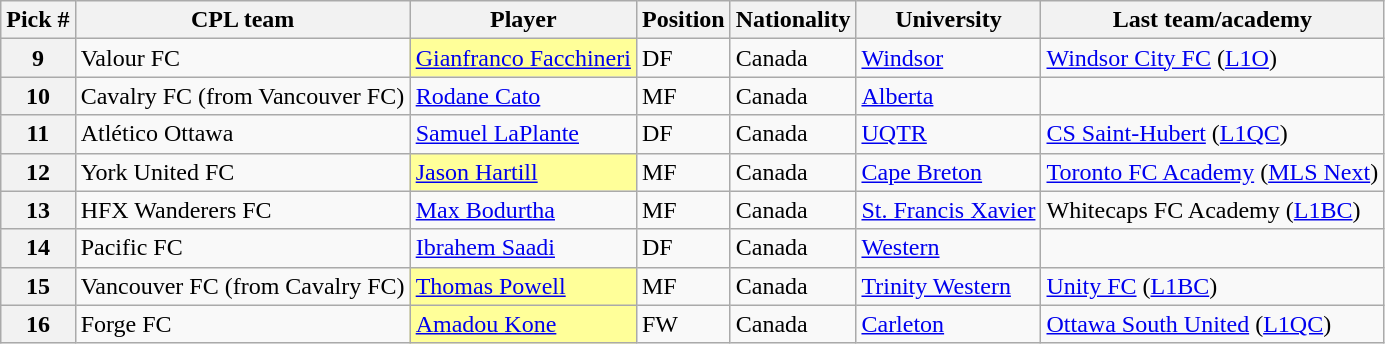<table class="wikitable">
<tr>
<th>Pick #</th>
<th>CPL team</th>
<th>Player</th>
<th>Position</th>
<th>Nationality</th>
<th>University</th>
<th>Last team/academy</th>
</tr>
<tr>
<th>9</th>
<td>Valour FC</td>
<td bgcolor="#FFFF99"><a href='#'>Gianfranco Facchineri</a></td>
<td>DF</td>
<td> Canada</td>
<td><a href='#'>Windsor</a></td>
<td><a href='#'>Windsor City FC</a> (<a href='#'>L1O</a>)</td>
</tr>
<tr>
<th>10</th>
<td>Cavalry FC (from Vancouver FC)</td>
<td><a href='#'>Rodane Cato</a></td>
<td>MF</td>
<td> Canada</td>
<td><a href='#'>Alberta</a></td>
<td></td>
</tr>
<tr>
<th>11</th>
<td>Atlético Ottawa</td>
<td><a href='#'>Samuel LaPlante</a></td>
<td>DF</td>
<td> Canada</td>
<td><a href='#'>UQTR</a></td>
<td><a href='#'>CS Saint-Hubert</a> (<a href='#'>L1QC</a>)</td>
</tr>
<tr>
<th>12</th>
<td>York United FC</td>
<td bgcolor="#FFFF99"><a href='#'>Jason Hartill</a></td>
<td>MF</td>
<td> Canada</td>
<td><a href='#'>Cape Breton</a></td>
<td><a href='#'>Toronto FC Academy</a> (<a href='#'>MLS Next</a>)</td>
</tr>
<tr>
<th>13</th>
<td>HFX Wanderers FC</td>
<td><a href='#'>Max Bodurtha</a></td>
<td>MF</td>
<td> Canada</td>
<td><a href='#'>St. Francis Xavier</a></td>
<td>Whitecaps FC Academy (<a href='#'>L1BC</a>)</td>
</tr>
<tr>
<th>14</th>
<td>Pacific FC</td>
<td><a href='#'>Ibrahem Saadi</a></td>
<td>DF</td>
<td> Canada</td>
<td><a href='#'>Western</a></td>
<td></td>
</tr>
<tr>
<th>15</th>
<td>Vancouver FC (from Cavalry FC)</td>
<td bgcolor="#FFFF99"><a href='#'>Thomas Powell</a></td>
<td>MF</td>
<td> Canada</td>
<td><a href='#'>Trinity Western</a></td>
<td><a href='#'>Unity FC</a> (<a href='#'>L1BC</a>)</td>
</tr>
<tr>
<th>16</th>
<td>Forge FC</td>
<td bgcolor="#FFFF99"><a href='#'>Amadou Kone</a></td>
<td>FW</td>
<td> Canada</td>
<td><a href='#'>Carleton</a></td>
<td><a href='#'>Ottawa South United</a> (<a href='#'>L1QC</a>)</td>
</tr>
</table>
